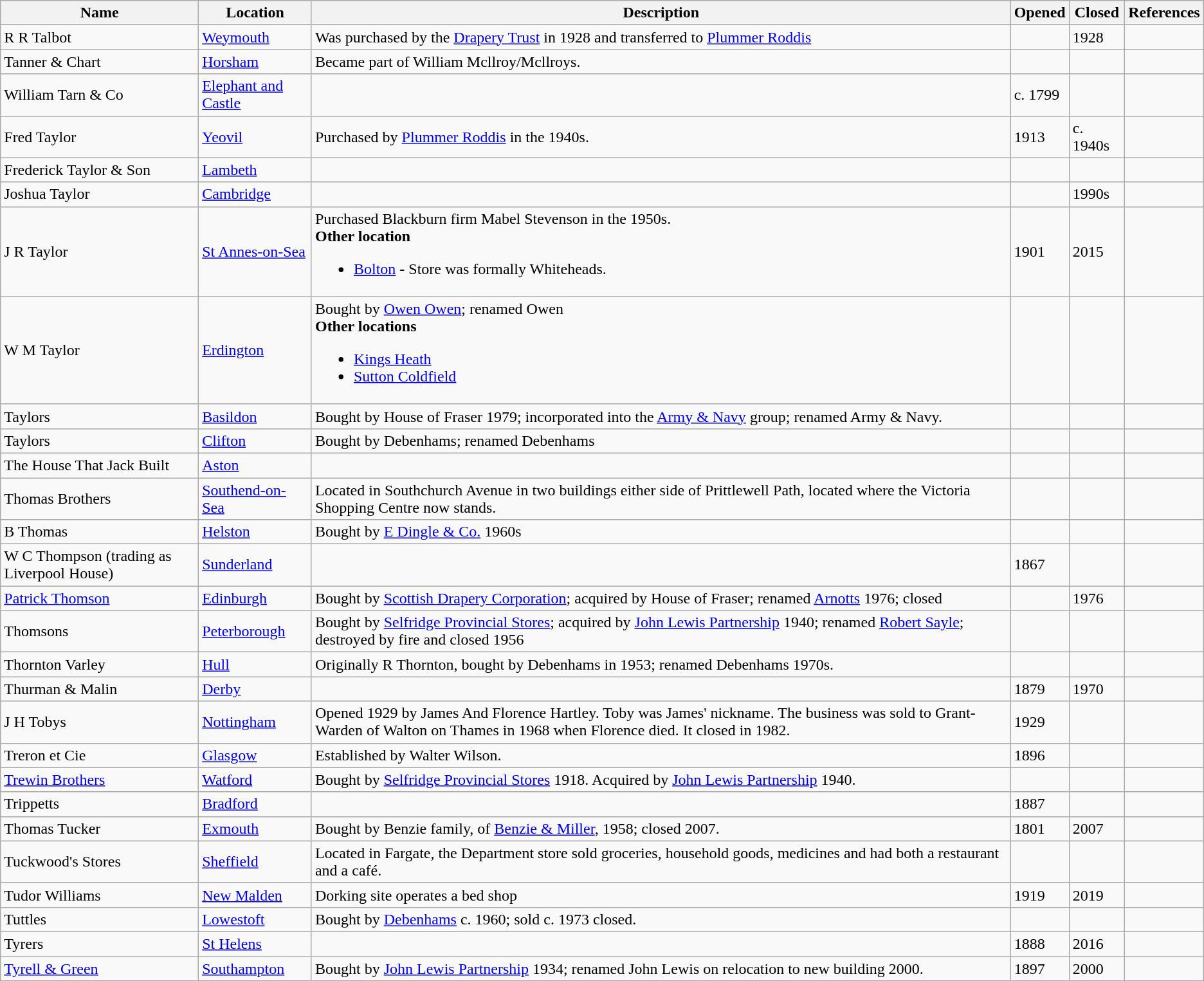<table class="wikitable">
<tr>
<th>Name</th>
<th>Location</th>
<th>Description</th>
<th>Opened</th>
<th>Closed</th>
<th>References</th>
</tr>
<tr>
<td>R R Talbot</td>
<td><a href='#'>Weymouth</a></td>
<td>Was purchased by the <a href='#'>Drapery Trust</a> in 1928 and transferred to <a href='#'>Plummer Roddis</a></td>
<td></td>
<td>1928</td>
<td></td>
</tr>
<tr>
<td>Tanner & Chart</td>
<td><a href='#'>Horsham</a></td>
<td>Became part of William Mcllroy/Mcllroys.</td>
<td></td>
<td></td>
<td></td>
</tr>
<tr>
<td>William Tarn & Co</td>
<td><a href='#'>Elephant and Castle</a></td>
<td></td>
<td>c. 1799</td>
<td></td>
<td></td>
</tr>
<tr>
<td>Fred Taylor</td>
<td><a href='#'>Yeovil</a></td>
<td>Purchased by <a href='#'>Plummer Roddis</a> in the 1940s.</td>
<td>1913</td>
<td>c. 1940s</td>
<td></td>
</tr>
<tr>
<td>Frederick Taylor & Son</td>
<td><a href='#'>Lambeth</a></td>
<td></td>
<td></td>
<td></td>
<td></td>
</tr>
<tr>
<td>Joshua Taylor</td>
<td><a href='#'>Cambridge</a></td>
<td></td>
<td></td>
<td>1990s</td>
<td></td>
</tr>
<tr>
<td>J R Taylor</td>
<td><a href='#'>St Annes-on-Sea</a></td>
<td>Purchased Blackburn firm Mabel Stevenson in the 1950s.<br><strong>Other location</strong><ul><li><a href='#'>Bolton</a> - Store was formally Whiteheads.</li></ul></td>
<td>1901</td>
<td>2015</td>
<td></td>
</tr>
<tr>
<td>W M Taylor</td>
<td><a href='#'>Erdington</a></td>
<td>Bought by <a href='#'>Owen Owen</a>; renamed Owen<br><strong>Other locations</strong><ul><li><a href='#'>Kings Heath</a></li><li><a href='#'>Sutton Coldfield</a></li></ul></td>
<td></td>
<td></td>
<td></td>
</tr>
<tr>
<td>Taylors</td>
<td><a href='#'>Basildon</a></td>
<td>Bought by House of Fraser 1979; incorporated into the <a href='#'>Army & Navy</a> group; renamed Army & Navy.</td>
<td></td>
<td></td>
<td></td>
</tr>
<tr>
<td>Taylors</td>
<td><a href='#'>Clifton</a></td>
<td>Bought by Debenhams; renamed Debenhams</td>
<td></td>
<td></td>
<td></td>
</tr>
<tr>
<td>The House That Jack Built</td>
<td><a href='#'>Aston</a></td>
<td></td>
<td></td>
<td></td>
<td></td>
</tr>
<tr>
<td>Thomas Brothers</td>
<td><a href='#'>Southend-on-Sea</a></td>
<td>Located in Southchurch Avenue in two buildings either side of Prittlewell Path, located where the Victoria Shopping Centre now stands.</td>
<td></td>
<td></td>
<td></td>
</tr>
<tr>
<td>B Thomas</td>
<td><a href='#'>Helston</a></td>
<td>Bought by <a href='#'>E Dingle & Co.</a> 1960s</td>
<td></td>
<td></td>
<td></td>
</tr>
<tr>
<td>W C Thompson (trading as Liverpool House)</td>
<td><a href='#'>Sunderland</a></td>
<td></td>
<td>1867</td>
<td></td>
<td></td>
</tr>
<tr>
<td><a href='#'>Patrick Thomson</a></td>
<td><a href='#'>Edinburgh</a></td>
<td>Bought by <a href='#'>Scottish Drapery Corporation</a>; acquired by House of Fraser; renamed <a href='#'>Arnotts</a> 1976; closed</td>
<td></td>
<td>1976</td>
<td></td>
</tr>
<tr>
<td>Thomsons</td>
<td><a href='#'>Peterborough</a></td>
<td>Bought by <a href='#'>Selfridge Provincial Stores</a>; acquired by <a href='#'>John Lewis Partnership</a> 1940; renamed <a href='#'>Robert Sayle</a>; destroyed by fire and closed 1956</td>
<td></td>
<td></td>
<td></td>
</tr>
<tr>
<td>Thornton Varley</td>
<td><a href='#'>Hull</a></td>
<td>Originally R Thornton, bought by Debenhams in 1953; renamed Debenhams 1970s.</td>
<td></td>
<td></td>
<td></td>
</tr>
<tr>
<td>Thurman & Malin</td>
<td><a href='#'>Derby</a></td>
<td></td>
<td>1879</td>
<td>1970</td>
<td></td>
</tr>
<tr>
<td>J H Tobys</td>
<td><a href='#'>Nottingham</a></td>
<td>Opened 1929 by James And Florence Hartley. Toby was James' nickname. The business was sold to Grant-Warden of Walton on Thames in 1968 when Florence died. It closed in 1982.</td>
<td>1929</td>
<td></td>
<td></td>
</tr>
<tr>
<td>Treron et Cie</td>
<td><a href='#'>Glasgow</a></td>
<td>Established by Walter Wilson.</td>
<td>1896</td>
<td></td>
<td></td>
</tr>
<tr>
<td><a href='#'>Trewin Brothers</a></td>
<td><a href='#'>Watford</a></td>
<td>Bought by <a href='#'>Selfridge Provincial Stores</a> 1918. Acquired by <a href='#'>John Lewis Partnership</a> 1940.</td>
<td></td>
<td></td>
<td></td>
</tr>
<tr>
<td>Trippetts</td>
<td><a href='#'>Bradford</a></td>
<td></td>
<td>1887</td>
<td></td>
<td></td>
</tr>
<tr>
<td>Thomas Tucker</td>
<td><a href='#'>Exmouth</a></td>
<td>Bought by Benzie family, of <a href='#'>Benzie & Miller</a>, 1958; closed 2007.</td>
<td>1801</td>
<td>2007</td>
<td></td>
</tr>
<tr>
<td>Tuckwood's Stores</td>
<td><a href='#'>Sheffield</a></td>
<td>Located in Fargate, the Department store sold groceries, household goods, medicines and had both a restaurant and a café.</td>
<td></td>
<td></td>
<td></td>
</tr>
<tr>
<td>Tudor Williams</td>
<td><a href='#'>New Malden</a></td>
<td>Dorking site operates a bed shop</td>
<td>1919</td>
<td>2019</td>
<td></td>
</tr>
<tr>
<td>Tuttles</td>
<td><a href='#'>Lowestoft</a></td>
<td>Bought by <a href='#'>Debenhams</a> c. 1960; sold c. 1973 closed.</td>
<td></td>
<td></td>
<td></td>
</tr>
<tr>
<td>Tyrers</td>
<td><a href='#'>St Helens</a></td>
<td></td>
<td>1888</td>
<td>2016</td>
<td></td>
</tr>
<tr>
<td><a href='#'>Tyrell & Green</a></td>
<td><a href='#'>Southampton</a></td>
<td>Bought by <a href='#'>John Lewis Partnership</a> 1934; renamed John Lewis on relocation to new building 2000.</td>
<td>1897</td>
<td>2000</td>
<td></td>
</tr>
</table>
